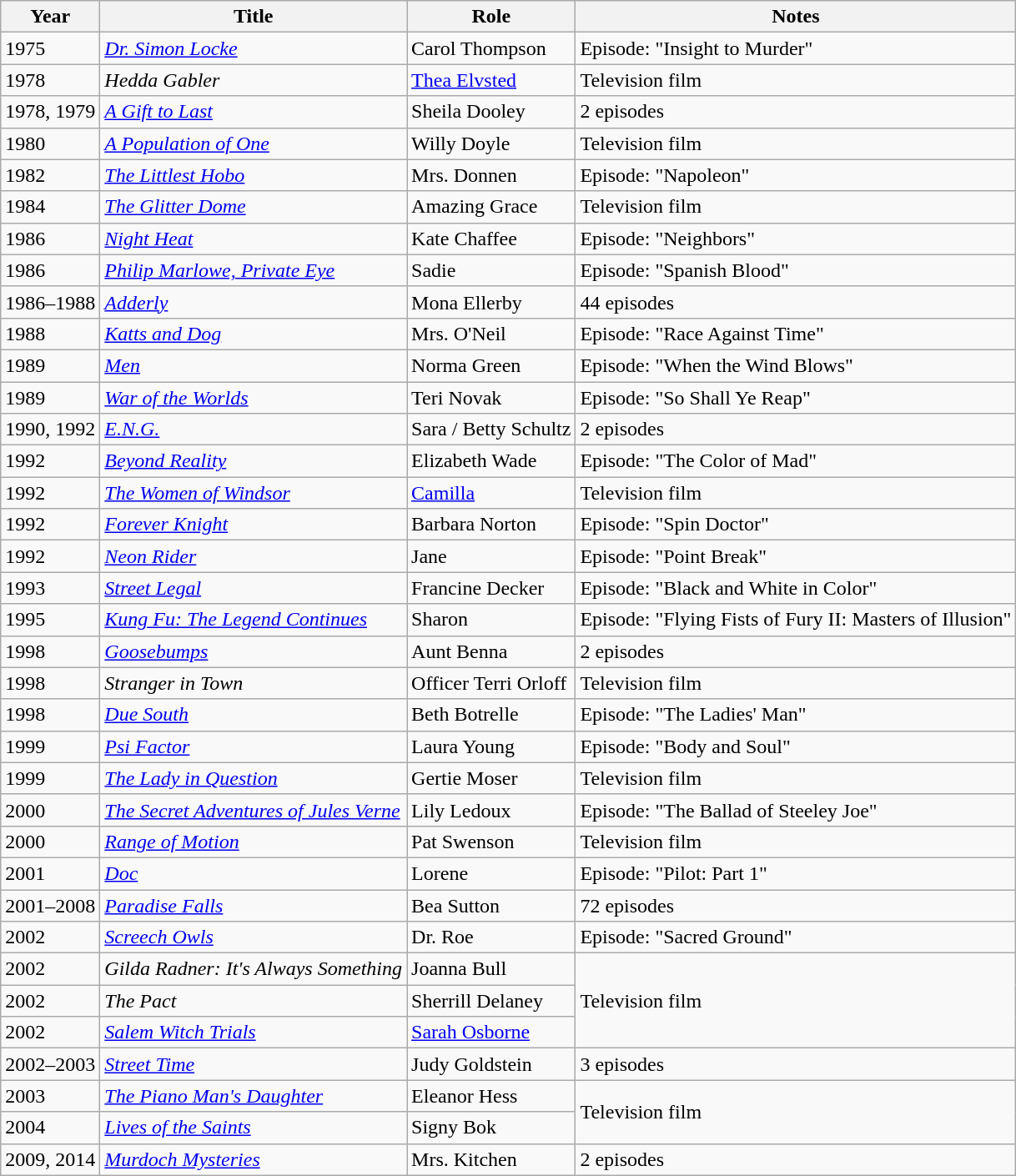<table class="wikitable sortable">
<tr>
<th>Year</th>
<th>Title</th>
<th>Role</th>
<th class="unsortable">Notes</th>
</tr>
<tr>
<td>1975</td>
<td><em><a href='#'>Dr. Simon Locke</a></em></td>
<td>Carol Thompson</td>
<td>Episode: "Insight to Murder"</td>
</tr>
<tr>
<td>1978</td>
<td><em>Hedda Gabler</em></td>
<td><a href='#'>Thea Elvsted</a></td>
<td>Television film</td>
</tr>
<tr>
<td>1978, 1979</td>
<td data-sort-value="Gift to Last, A"><em><a href='#'>A Gift to Last</a></em></td>
<td>Sheila Dooley</td>
<td>2 episodes</td>
</tr>
<tr>
<td>1980</td>
<td data-sort-value="Population of One, A"><em><a href='#'>A Population of One</a></em></td>
<td>Willy Doyle</td>
<td>Television film</td>
</tr>
<tr>
<td>1982</td>
<td data-sort-value="Littlest Hobo, The"><em><a href='#'>The Littlest Hobo</a></em></td>
<td>Mrs. Donnen</td>
<td>Episode: "Napoleon"</td>
</tr>
<tr>
<td>1984</td>
<td data-sort-value="Glitter Dome, The"><em><a href='#'>The Glitter Dome</a></em></td>
<td>Amazing Grace</td>
<td>Television film</td>
</tr>
<tr>
<td>1986</td>
<td><em><a href='#'>Night Heat</a></em></td>
<td>Kate Chaffee</td>
<td>Episode: "Neighbors"</td>
</tr>
<tr>
<td>1986</td>
<td><em><a href='#'>Philip Marlowe, Private Eye</a></em></td>
<td>Sadie</td>
<td>Episode: "Spanish Blood"</td>
</tr>
<tr>
<td>1986–1988</td>
<td><em><a href='#'>Adderly</a></em></td>
<td>Mona Ellerby</td>
<td>44 episodes</td>
</tr>
<tr>
<td>1988</td>
<td><em><a href='#'>Katts and Dog</a></em></td>
<td>Mrs. O'Neil</td>
<td>Episode: "Race Against Time"</td>
</tr>
<tr>
<td>1989</td>
<td><a href='#'><em>Men</em></a></td>
<td>Norma Green</td>
<td>Episode: "When the Wind Blows"</td>
</tr>
<tr>
<td>1989</td>
<td><a href='#'><em>War of the Worlds</em></a></td>
<td>Teri Novak</td>
<td>Episode: "So Shall Ye Reap"</td>
</tr>
<tr>
<td>1990, 1992</td>
<td><em><a href='#'>E.N.G.</a></em></td>
<td>Sara / Betty Schultz</td>
<td>2 episodes</td>
</tr>
<tr>
<td>1992</td>
<td><a href='#'><em>Beyond Reality</em></a></td>
<td>Elizabeth Wade</td>
<td>Episode: "The Color of Mad"</td>
</tr>
<tr>
<td>1992</td>
<td data-sort-value="Women of Windsor, The"><em><a href='#'>The Women of Windsor</a></em></td>
<td><a href='#'>Camilla</a></td>
<td>Television film</td>
</tr>
<tr>
<td>1992</td>
<td><em><a href='#'>Forever Knight</a></em></td>
<td>Barbara Norton</td>
<td>Episode: "Spin Doctor"</td>
</tr>
<tr>
<td>1992</td>
<td><em><a href='#'>Neon Rider</a></em></td>
<td>Jane</td>
<td>Episode: "Point Break"</td>
</tr>
<tr>
<td>1993</td>
<td><a href='#'><em>Street Legal</em></a></td>
<td>Francine Decker</td>
<td>Episode: "Black and White in Color"</td>
</tr>
<tr>
<td>1995</td>
<td><em><a href='#'>Kung Fu: The Legend Continues</a></em></td>
<td>Sharon</td>
<td>Episode: "Flying Fists of Fury II: Masters of Illusion"</td>
</tr>
<tr>
<td>1998</td>
<td><a href='#'><em>Goosebumps</em></a></td>
<td>Aunt Benna</td>
<td>2 episodes</td>
</tr>
<tr>
<td>1998</td>
<td><em>Stranger in Town</em></td>
<td>Officer Terri Orloff</td>
<td>Television film</td>
</tr>
<tr>
<td>1998</td>
<td><em><a href='#'>Due South</a></em></td>
<td>Beth Botrelle</td>
<td>Episode: "The Ladies' Man"</td>
</tr>
<tr>
<td>1999</td>
<td><em><a href='#'>Psi Factor</a></em></td>
<td>Laura Young</td>
<td>Episode: "Body and Soul"</td>
</tr>
<tr>
<td>1999</td>
<td data-sort-value="Lady in Question, The"><a href='#'><em>The Lady in Question</em></a></td>
<td>Gertie Moser</td>
<td>Television film</td>
</tr>
<tr>
<td>2000</td>
<td data-sort-value="Secret Adventures of Jules Verne, The"><em><a href='#'>The Secret Adventures of Jules Verne</a></em></td>
<td>Lily Ledoux</td>
<td>Episode: "The Ballad of Steeley Joe"</td>
</tr>
<tr>
<td>2000</td>
<td><a href='#'><em>Range of Motion</em></a></td>
<td>Pat Swenson</td>
<td>Television film</td>
</tr>
<tr>
<td>2001</td>
<td><a href='#'><em>Doc</em></a></td>
<td>Lorene</td>
<td>Episode: "Pilot: Part 1"</td>
</tr>
<tr>
<td>2001–2008</td>
<td><em><a href='#'>Paradise Falls</a></em></td>
<td>Bea Sutton</td>
<td>72 episodes</td>
</tr>
<tr>
<td>2002</td>
<td><em><a href='#'>Screech Owls</a></em></td>
<td>Dr. Roe</td>
<td>Episode: "Sacred Ground"</td>
</tr>
<tr>
<td>2002</td>
<td><em>Gilda Radner: It's Always Something</em></td>
<td>Joanna Bull</td>
<td rowspan="3">Television film</td>
</tr>
<tr>
<td>2002</td>
<td data-sort-value="Pact, The"><em>The Pact</em></td>
<td>Sherrill Delaney</td>
</tr>
<tr>
<td>2002</td>
<td><a href='#'><em>Salem Witch Trials</em></a></td>
<td><a href='#'>Sarah Osborne</a></td>
</tr>
<tr>
<td>2002–2003</td>
<td><em><a href='#'>Street Time</a></em></td>
<td>Judy Goldstein</td>
<td>3 episodes</td>
</tr>
<tr>
<td>2003</td>
<td data-sort-value="Piano Man's Daughter, The"><a href='#'><em>The Piano Man's Daughter</em></a></td>
<td>Eleanor Hess</td>
<td rowspan="2">Television film</td>
</tr>
<tr>
<td>2004</td>
<td><a href='#'><em>Lives of the Saints</em></a></td>
<td>Signy Bok</td>
</tr>
<tr>
<td>2009, 2014</td>
<td><em><a href='#'>Murdoch Mysteries</a></em></td>
<td>Mrs. Kitchen</td>
<td>2 episodes</td>
</tr>
</table>
